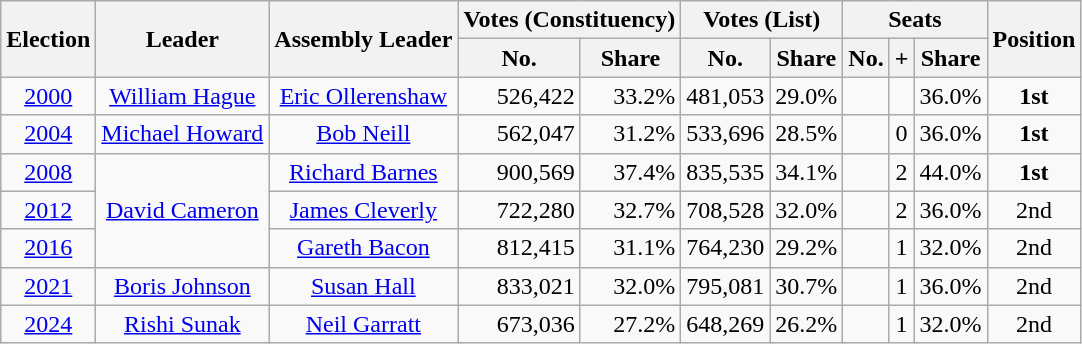<table class="wikitable" style="text-align:center">
<tr>
<th rowspan=2>Election</th>
<th rowspan=2>Leader</th>
<th rowspan=2>Assembly Leader</th>
<th colspan=2>Votes (Constituency)</th>
<th colspan=2>Votes (List)</th>
<th colspan=3>Seats</th>
<th rowspan=2>Position</th>
</tr>
<tr>
<th>No.</th>
<th>Share</th>
<th>No.</th>
<th>Share</th>
<th>No.</th>
<th>+</th>
<th>Share</th>
</tr>
<tr>
<td><a href='#'>2000</a></td>
<td><a href='#'>William Hague</a></td>
<td><a href='#'>Eric Ollerenshaw</a></td>
<td align=right>526,422</td>
<td align=right>33.2%</td>
<td align=right>481,053</td>
<td align=right>29.0%</td>
<td></td>
<td></td>
<td align=right>36.0%</td>
<td><strong>1st</strong></td>
</tr>
<tr>
<td><a href='#'>2004</a></td>
<td><a href='#'>Michael Howard</a></td>
<td><a href='#'>Bob Neill</a></td>
<td align=right>562,047</td>
<td align=right>31.2%</td>
<td align=right>533,696</td>
<td align=right>28.5%</td>
<td></td>
<td> 0</td>
<td align=right>36.0%</td>
<td> <strong>1st</strong></td>
</tr>
<tr>
<td><a href='#'>2008</a></td>
<td rowspan=3><a href='#'>David Cameron</a></td>
<td><a href='#'>Richard Barnes</a></td>
<td align=right>900,569</td>
<td align=right>37.4%</td>
<td align=right>835,535</td>
<td align=right>34.1%</td>
<td></td>
<td> 2</td>
<td align=right>44.0%</td>
<td> <strong>1st</strong></td>
</tr>
<tr>
<td><a href='#'>2012</a></td>
<td><a href='#'>James Cleverly</a></td>
<td align=right>722,280</td>
<td align=right>32.7%</td>
<td align=right>708,528</td>
<td align=right>32.0%</td>
<td></td>
<td> 2</td>
<td align=right>36.0%</td>
<td> 2nd</td>
</tr>
<tr>
<td><a href='#'>2016</a></td>
<td><a href='#'>Gareth Bacon</a></td>
<td align=right>812,415</td>
<td align=right>31.1%</td>
<td align=right>764,230</td>
<td align=right>29.2%</td>
<td></td>
<td> 1</td>
<td align=right>32.0%</td>
<td> 2nd</td>
</tr>
<tr>
<td><a href='#'>2021</a></td>
<td><a href='#'>Boris Johnson</a></td>
<td><a href='#'>Susan Hall</a></td>
<td align=right>833,021</td>
<td align=right>32.0%</td>
<td align=right>795,081</td>
<td align=right>30.7%</td>
<td></td>
<td> 1</td>
<td align=right>36.0%</td>
<td> 2nd</td>
</tr>
<tr>
<td><a href='#'>2024</a></td>
<td><a href='#'>Rishi Sunak</a></td>
<td><a href='#'>Neil Garratt</a></td>
<td align=right>673,036</td>
<td align=right>27.2%</td>
<td align=right>648,269</td>
<td align=right>26.2%</td>
<td></td>
<td> 1</td>
<td align=right>32.0%</td>
<td> 2nd</td>
</tr>
</table>
